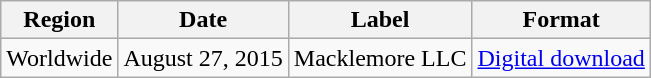<table class=wikitable>
<tr>
<th>Region</th>
<th>Date</th>
<th>Label</th>
<th>Format</th>
</tr>
<tr>
<td>Worldwide</td>
<td>August 27, 2015</td>
<td>Macklemore LLC</td>
<td><a href='#'>Digital download</a></td>
</tr>
</table>
